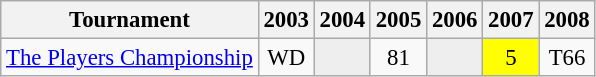<table class="wikitable" style="font-size:95%;text-align:center;">
<tr>
<th>Tournament</th>
<th>2003</th>
<th>2004</th>
<th>2005</th>
<th>2006</th>
<th>2007</th>
<th>2008</th>
</tr>
<tr>
<td align=left><a href='#'>The Players Championship</a></td>
<td>WD</td>
<td style="background:#eeeeee;"></td>
<td>81</td>
<td style="background:#eeeeee;"></td>
<td style="background:yellow;">5</td>
<td>T66</td>
</tr>
</table>
